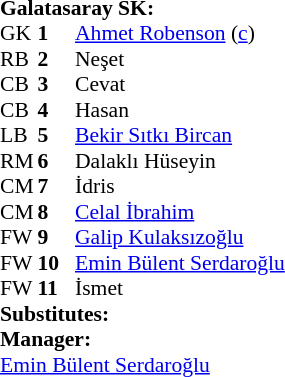<table style="font-size: 90%" cellspacing="0" cellpadding="0">
<tr>
<td colspan="4"><strong>Galatasaray SK:</strong></td>
</tr>
<tr>
<th width="25"></th>
<th width="25"></th>
</tr>
<tr>
<td>GK</td>
<td><strong>1</strong></td>
<td> <a href='#'>Ahmet Robenson</a> (<a href='#'>c</a>)</td>
</tr>
<tr>
<td>RB</td>
<td><strong>2</strong></td>
<td> Neşet</td>
</tr>
<tr>
<td>CB</td>
<td><strong>3</strong></td>
<td> Cevat</td>
</tr>
<tr>
<td>CB</td>
<td><strong>4</strong></td>
<td> Hasan</td>
</tr>
<tr>
<td>LB</td>
<td><strong>5</strong></td>
<td> <a href='#'>Bekir Sıtkı Bircan</a></td>
</tr>
<tr>
<td>RM</td>
<td><strong>6</strong></td>
<td> Dalaklı Hüseyin</td>
</tr>
<tr>
<td>CM</td>
<td><strong>7</strong></td>
<td> İdris</td>
</tr>
<tr>
<td>CM</td>
<td><strong>8</strong></td>
<td> <a href='#'>Celal İbrahim</a></td>
</tr>
<tr>
<td>FW</td>
<td><strong>9</strong></td>
<td> <a href='#'>Galip Kulaksızoğlu</a></td>
</tr>
<tr>
<td>FW</td>
<td><strong>10</strong></td>
<td> <a href='#'>Emin Bülent Serdaroğlu</a></td>
</tr>
<tr>
<td>FW</td>
<td><strong>11</strong></td>
<td> İsmet</td>
</tr>
<tr>
<td colspan=4><strong>Substitutes:</strong></td>
</tr>
<tr>
<td colspan=4><strong>Manager:</strong></td>
</tr>
<tr>
<td colspan="4"> <a href='#'>Emin Bülent Serdaroğlu</a></td>
</tr>
</table>
